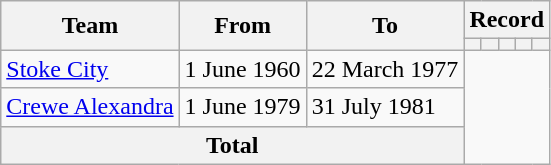<table class="wikitable" style="text-align:center">
<tr>
<th rowspan="2">Team</th>
<th rowspan="2">From</th>
<th rowspan="2">To</th>
<th colspan="5">Record</th>
</tr>
<tr>
<th></th>
<th></th>
<th></th>
<th></th>
<th></th>
</tr>
<tr>
<td align=left><a href='#'>Stoke City</a></td>
<td align=left>1 June 1960</td>
<td align=left>22 March 1977<br></td>
</tr>
<tr>
<td align=left><a href='#'>Crewe Alexandra</a></td>
<td align=left>1 June 1979</td>
<td align=left>31 July 1981<br></td>
</tr>
<tr>
<th colspan="3">Total<br></th>
</tr>
</table>
